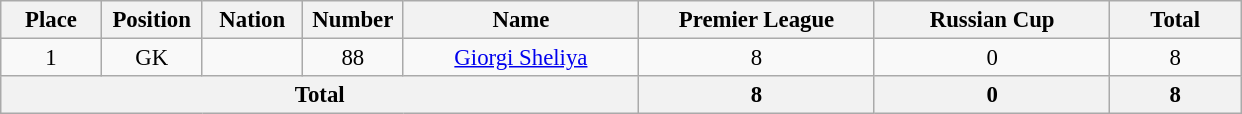<table class="wikitable" style="font-size: 95%; text-align: center;">
<tr>
<th width=60>Place</th>
<th width=60>Position</th>
<th width=60>Nation</th>
<th width=60>Number</th>
<th width=150>Name</th>
<th width=150>Premier League</th>
<th width=150>Russian Cup</th>
<th width=80>Total</th>
</tr>
<tr>
<td>1</td>
<td>GK</td>
<td></td>
<td>88</td>
<td><a href='#'>Giorgi Sheliya</a></td>
<td>8</td>
<td>0</td>
<td>8</td>
</tr>
<tr>
<th colspan=5>Total</th>
<th>8</th>
<th>0</th>
<th>8</th>
</tr>
</table>
